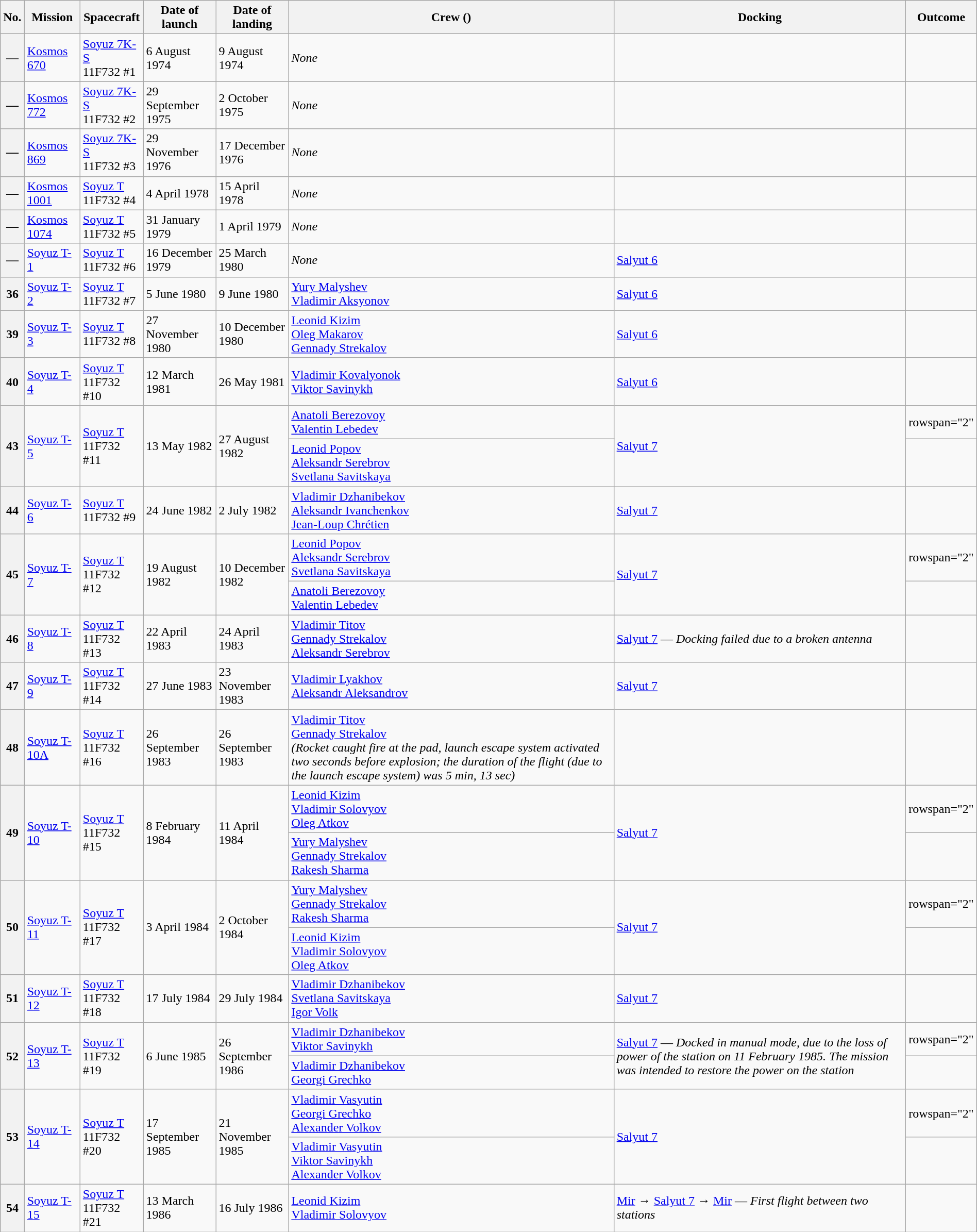<table class="wikitable sticky-header" width="100%">
<tr>
<th>No.</th>
<th>Mission</th>
<th>Spacecraft</th>
<th>Date of launch</th>
<th>Date of landing</th>
<th>Crew ()</th>
<th>Docking</th>
<th>Outcome</th>
</tr>
<tr>
<th>—</th>
<td><a href='#'>Kosmos 670</a></td>
<td><a href='#'>Soyuz 7K-S</a><br>11F732 #1</td>
<td>6 August 1974</td>
<td>9 August 1974</td>
<td><em>None</em></td>
<td></td>
<td></td>
</tr>
<tr>
<th>—</th>
<td><a href='#'>Kosmos 772</a></td>
<td><a href='#'>Soyuz 7K-S</a><br>11F732 #2</td>
<td>29 September 1975</td>
<td>2 October 1975</td>
<td><em>None</em></td>
<td></td>
<td></td>
</tr>
<tr>
<th>—</th>
<td><a href='#'>Kosmos 869</a></td>
<td><a href='#'>Soyuz 7K-S</a><br>11F732 #3</td>
<td>29 November 1976</td>
<td>17 December 1976</td>
<td><em>None</em></td>
<td></td>
<td></td>
</tr>
<tr>
<th>—</th>
<td><a href='#'>Kosmos 1001</a></td>
<td><a href='#'>Soyuz T</a><br>11F732 #4</td>
<td>4 April 1978</td>
<td>15 April 1978</td>
<td><em>None</em></td>
<td></td>
<td></td>
</tr>
<tr>
<th>—</th>
<td><a href='#'>Kosmos 1074</a></td>
<td><a href='#'>Soyuz T</a><br>11F732 #5</td>
<td>31 January 1979</td>
<td>1 April 1979</td>
<td><em>None</em></td>
<td></td>
<td></td>
</tr>
<tr>
<th>—</th>
<td><a href='#'>Soyuz T-1</a></td>
<td><a href='#'>Soyuz T</a><br>11F732 #6</td>
<td>16 December 1979</td>
<td>25 March 1980</td>
<td><em>None</em></td>
<td><a href='#'>Salyut 6</a></td>
<td></td>
</tr>
<tr>
<th>36</th>
<td><a href='#'>Soyuz T-2</a></td>
<td><a href='#'>Soyuz T</a><br>11F732 #7</td>
<td>5 June 1980</td>
<td>9 June 1980</td>
<td> <a href='#'>Yury Malyshev</a><br> <a href='#'>Vladimir Aksyonov</a></td>
<td><a href='#'>Salyut 6</a></td>
<td></td>
</tr>
<tr>
<th>39</th>
<td><a href='#'>Soyuz T-3</a></td>
<td><a href='#'>Soyuz T</a><br>11F732 #8</td>
<td>27 November 1980</td>
<td>10 December 1980</td>
<td> <a href='#'>Leonid Kizim</a><br> <a href='#'>Oleg Makarov</a><br> <a href='#'>Gennady Strekalov</a></td>
<td><a href='#'>Salyut 6</a></td>
<td></td>
</tr>
<tr>
<th>40</th>
<td><a href='#'>Soyuz T-4</a></td>
<td><a href='#'>Soyuz T</a><br>11F732 #10</td>
<td>12 March 1981</td>
<td>26 May 1981</td>
<td> <a href='#'>Vladimir Kovalyonok</a><br> <a href='#'>Viktor Savinykh</a></td>
<td><a href='#'>Salyut 6</a></td>
<td></td>
</tr>
<tr>
<th rowspan="2">43</th>
<td rowspan="2"><a href='#'>Soyuz T-5</a></td>
<td rowspan="2"><a href='#'>Soyuz T</a><br>11F732 #11</td>
<td rowspan="2">13 May 1982</td>
<td rowspan="2">27 August 1982</td>
<td> <a href='#'>Anatoli Berezovoy</a><br> <a href='#'>Valentin Lebedev</a></td>
<td rowspan="2"><a href='#'>Salyut 7</a></td>
<td>rowspan="2" </td>
</tr>
<tr>
<td> <a href='#'>Leonid Popov</a><br> <a href='#'>Aleksandr Serebrov</a><br> <a href='#'>Svetlana Savitskaya</a></td>
</tr>
<tr>
<th>44</th>
<td><a href='#'>Soyuz T-6</a></td>
<td><a href='#'>Soyuz T</a><br>11F732 #9</td>
<td>24 June 1982</td>
<td>2 July 1982</td>
<td> <a href='#'>Vladimir Dzhanibekov</a><br> <a href='#'>Aleksandr Ivanchenkov</a><br> <a href='#'>Jean-Loup Chrétien</a></td>
<td><a href='#'>Salyut 7</a></td>
<td></td>
</tr>
<tr>
<th rowspan="2">45</th>
<td rowspan="2"><a href='#'>Soyuz T-7</a></td>
<td rowspan="2"><a href='#'>Soyuz T</a><br>11F732 #12</td>
<td rowspan="2">19 August 1982</td>
<td rowspan="2">10 December 1982</td>
<td> <a href='#'>Leonid Popov</a><br> <a href='#'>Aleksandr Serebrov</a><br> <a href='#'>Svetlana Savitskaya</a></td>
<td rowspan="2"><a href='#'>Salyut 7</a></td>
<td>rowspan="2" </td>
</tr>
<tr>
<td> <a href='#'>Anatoli Berezovoy</a><br> <a href='#'>Valentin Lebedev</a></td>
</tr>
<tr>
<th>46</th>
<td><a href='#'>Soyuz T-8</a></td>
<td><a href='#'>Soyuz T</a><br>11F732 #13</td>
<td>22 April 1983</td>
<td>24 April 1983</td>
<td> <a href='#'>Vladimir Titov</a><br> <a href='#'>Gennady Strekalov</a><br> <a href='#'>Aleksandr Serebrov</a></td>
<td><a href='#'>Salyut 7</a> — <em>Docking failed due to a broken antenna</em></td>
<td></td>
</tr>
<tr>
<th>47</th>
<td><a href='#'>Soyuz T-9</a></td>
<td><a href='#'>Soyuz T</a><br>11F732 #14</td>
<td>27 June 1983</td>
<td>23 November 1983</td>
<td> <a href='#'>Vladimir Lyakhov</a><br> <a href='#'>Aleksandr Aleksandrov</a></td>
<td><a href='#'>Salyut 7</a></td>
<td></td>
</tr>
<tr>
<th>48</th>
<td><a href='#'>Soyuz T-10A</a></td>
<td><a href='#'>Soyuz T</a><br>11F732 #16</td>
<td>26 September 1983</td>
<td>26 September 1983</td>
<td> <a href='#'>Vladimir Titov</a><br> <a href='#'>Gennady Strekalov</a><br><em>(Rocket caught fire at the pad, launch escape system activated two seconds before explosion; the duration of the flight (due to the launch escape system) was 5 min, 13 sec)</em></td>
<td></td>
<td></td>
</tr>
<tr>
<th rowspan="2">49</th>
<td rowspan="2"><a href='#'>Soyuz T-10</a></td>
<td rowspan="2"><a href='#'>Soyuz T</a><br>11F732 #15</td>
<td rowspan="2">8 February 1984</td>
<td rowspan="2">11 April 1984</td>
<td> <a href='#'>Leonid Kizim</a><br> <a href='#'>Vladimir Solovyov</a><br> <a href='#'>Oleg Atkov</a></td>
<td rowspan="2"><a href='#'>Salyut 7</a></td>
<td>rowspan="2" </td>
</tr>
<tr>
<td> <a href='#'>Yury Malyshev</a><br> <a href='#'>Gennady Strekalov</a><br> <a href='#'>Rakesh Sharma</a></td>
</tr>
<tr>
<th rowspan="2">50</th>
<td rowspan="2"><a href='#'>Soyuz T-11</a></td>
<td rowspan="2"><a href='#'>Soyuz T</a><br>11F732 #17</td>
<td rowspan="2">3 April 1984</td>
<td rowspan="2">2 October 1984</td>
<td> <a href='#'>Yury Malyshev</a><br> <a href='#'>Gennady Strekalov</a><br> <a href='#'>Rakesh Sharma</a></td>
<td rowspan="2"><a href='#'>Salyut 7</a></td>
<td>rowspan="2" </td>
</tr>
<tr>
<td> <a href='#'>Leonid Kizim</a><br> <a href='#'>Vladimir Solovyov</a><br> <a href='#'>Oleg Atkov</a></td>
</tr>
<tr>
<th>51</th>
<td><a href='#'>Soyuz T-12</a></td>
<td><a href='#'>Soyuz T</a><br>11F732 #18</td>
<td>17 July 1984</td>
<td>29 July 1984</td>
<td> <a href='#'>Vladimir Dzhanibekov</a><br> <a href='#'>Svetlana Savitskaya</a><br> <a href='#'>Igor Volk</a></td>
<td><a href='#'>Salyut 7</a></td>
<td></td>
</tr>
<tr>
<th rowspan="2">52</th>
<td rowspan="2"><a href='#'>Soyuz T-13</a></td>
<td rowspan="2"><a href='#'>Soyuz T</a><br>11F732 #19</td>
<td rowspan="2">6 June 1985</td>
<td rowspan="2">26 September 1986</td>
<td> <a href='#'>Vladimir Dzhanibekov</a><br> <a href='#'>Viktor Savinykh</a></td>
<td rowspan="2"><a href='#'>Salyut 7</a> — <em>Docked in manual mode, due to the loss of power of the station on 11 February 1985. The mission was intended to restore the power on the station</em></td>
<td>rowspan="2" </td>
</tr>
<tr>
<td> <a href='#'>Vladimir Dzhanibekov</a><br> <a href='#'>Georgi Grechko</a></td>
</tr>
<tr>
<th rowspan="2">53</th>
<td rowspan="2"><a href='#'>Soyuz T-14</a></td>
<td rowspan="2"><a href='#'>Soyuz T</a><br>11F732 #20</td>
<td rowspan="2">17 September 1985</td>
<td rowspan="2">21 November 1985</td>
<td> <a href='#'>Vladimir Vasyutin</a><br> <a href='#'>Georgi Grechko</a><br> <a href='#'>Alexander Volkov</a></td>
<td rowspan="2"><a href='#'>Salyut 7</a></td>
<td>rowspan="2" </td>
</tr>
<tr>
<td> <a href='#'>Vladimir Vasyutin</a><br> <a href='#'>Viktor Savinykh</a><br> <a href='#'>Alexander Volkov</a></td>
</tr>
<tr>
<th>54</th>
<td><a href='#'>Soyuz T-15</a></td>
<td><a href='#'>Soyuz T</a><br>11F732 #21</td>
<td>13 March 1986</td>
<td>16 July 1986</td>
<td> <a href='#'>Leonid Kizim</a><br> <a href='#'>Vladimir Solovyov</a></td>
<td><a href='#'>Mir</a> → <a href='#'>Salyut 7</a> → <a href='#'>Mir</a> — <em>First flight between two stations</em></td>
<td></td>
</tr>
</table>
